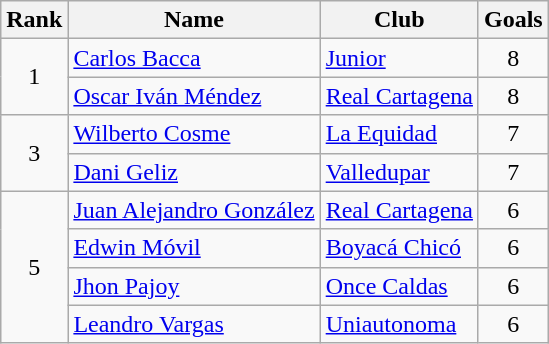<table class="wikitable" border="1">
<tr>
<th>Rank</th>
<th>Name</th>
<th>Club</th>
<th>Goals</th>
</tr>
<tr>
<td align=center rowspan=2>1</td>
<td> <a href='#'>Carlos Bacca</a></td>
<td><a href='#'>Junior</a></td>
<td align=center>8</td>
</tr>
<tr>
<td> <a href='#'>Oscar Iván Méndez</a></td>
<td><a href='#'>Real Cartagena</a></td>
<td align=center>8</td>
</tr>
<tr>
<td align=center rowspan=2>3</td>
<td> <a href='#'>Wilberto Cosme</a></td>
<td><a href='#'>La Equidad</a></td>
<td align=center>7</td>
</tr>
<tr>
<td> <a href='#'>Dani Geliz</a></td>
<td><a href='#'>Valledupar</a></td>
<td align=center>7</td>
</tr>
<tr>
<td align=center rowspan=4>5</td>
<td> <a href='#'>Juan Alejandro González</a></td>
<td><a href='#'>Real Cartagena</a></td>
<td align=center>6</td>
</tr>
<tr>
<td> <a href='#'>Edwin Móvil</a></td>
<td><a href='#'>Boyacá Chicó</a></td>
<td align=center>6</td>
</tr>
<tr>
<td> <a href='#'>Jhon Pajoy</a></td>
<td><a href='#'>Once Caldas</a></td>
<td align=center>6</td>
</tr>
<tr>
<td> <a href='#'>Leandro Vargas</a></td>
<td><a href='#'>Uniautonoma</a></td>
<td align=center>6</td>
</tr>
</table>
